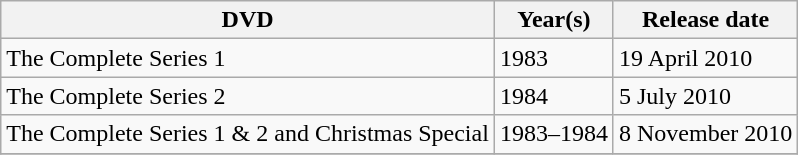<table class="wikitable">
<tr>
<th>DVD</th>
<th>Year(s)</th>
<th>Release date</th>
</tr>
<tr>
<td>The Complete Series 1</td>
<td>1983</td>
<td>19 April 2010</td>
</tr>
<tr>
<td>The Complete Series 2</td>
<td>1984</td>
<td>5 July 2010</td>
</tr>
<tr>
<td>The Complete Series 1 & 2 and Christmas Special</td>
<td>1983–1984</td>
<td>8 November 2010</td>
</tr>
<tr>
</tr>
</table>
